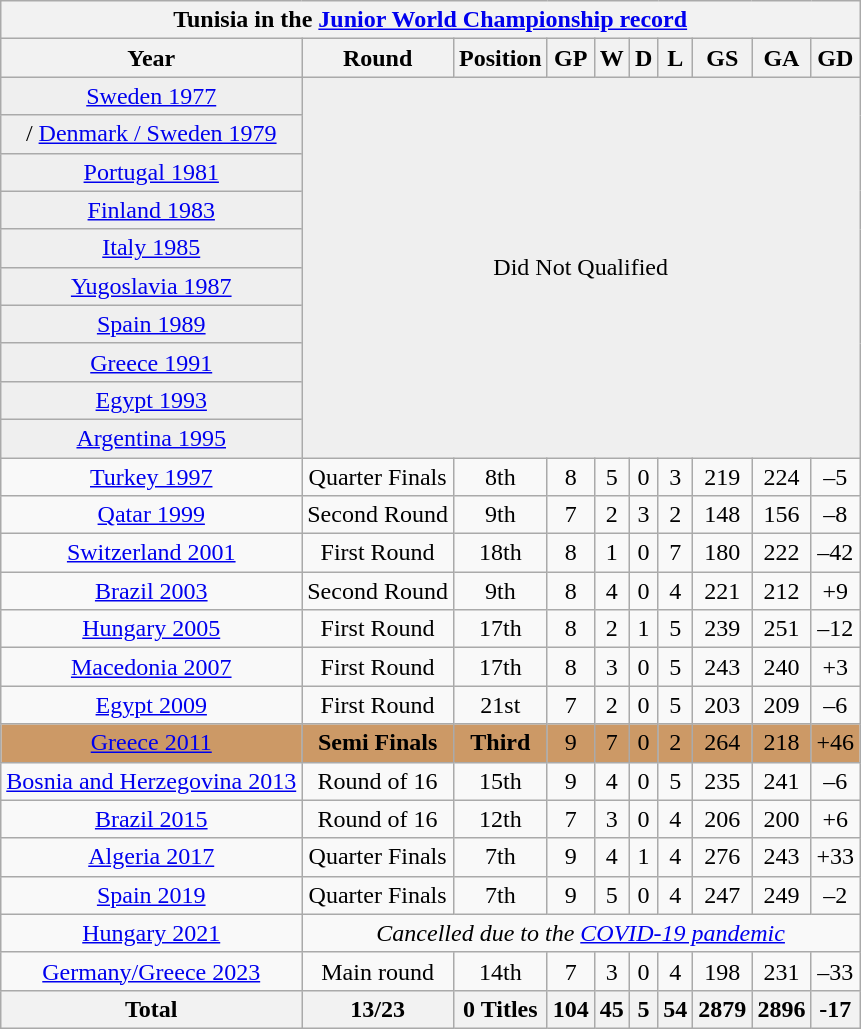<table class="wikitable" style="text-align: center;">
<tr>
<th colspan=10>Tunisia in the <a href='#'>Junior World Championship record</a></th>
</tr>
<tr>
<th>Year</th>
<th>Round</th>
<th>Position</th>
<th>GP</th>
<th>W</th>
<th>D</th>
<th>L</th>
<th>GS</th>
<th>GA</th>
<th>GD</th>
</tr>
<tr bgcolor="efefef">
<td> <a href='#'>Sweden 1977</a></td>
<td colspan=10 rowspan=10 align=center>Did Not Qualified</td>
</tr>
<tr bgcolor="efefef">
<td> /  <a href='#'>Denmark / Sweden 1979</a></td>
</tr>
<tr bgcolor="efefef">
<td> <a href='#'>Portugal 1981</a></td>
</tr>
<tr bgcolor="efefef">
<td> <a href='#'>Finland 1983</a></td>
</tr>
<tr bgcolor="efefef">
<td> <a href='#'>Italy 1985</a></td>
</tr>
<tr bgcolor="efefef">
<td> <a href='#'>Yugoslavia 1987</a></td>
</tr>
<tr bgcolor="efefef">
<td> <a href='#'>Spain 1989</a></td>
</tr>
<tr bgcolor="efefef">
<td> <a href='#'>Greece 1991</a></td>
</tr>
<tr bgcolor="efefef">
<td> <a href='#'>Egypt 1993</a></td>
</tr>
<tr bgcolor="efefef">
<td> <a href='#'>Argentina 1995</a></td>
</tr>
<tr>
<td> <a href='#'>Turkey 1997</a></td>
<td>Quarter Finals</td>
<td>8th</td>
<td>8</td>
<td>5</td>
<td>0</td>
<td>3</td>
<td>219</td>
<td>224</td>
<td>–5</td>
</tr>
<tr>
<td> <a href='#'>Qatar 1999</a></td>
<td>Second Round</td>
<td>9th</td>
<td>7</td>
<td>2</td>
<td>3</td>
<td>2</td>
<td>148</td>
<td>156</td>
<td>–8</td>
</tr>
<tr>
<td> <a href='#'>Switzerland 2001</a></td>
<td>First Round</td>
<td>18th</td>
<td>8</td>
<td>1</td>
<td>0</td>
<td>7</td>
<td>180</td>
<td>222</td>
<td>–42</td>
</tr>
<tr>
<td> <a href='#'>Brazil 2003</a></td>
<td>Second Round</td>
<td>9th</td>
<td>8</td>
<td>4</td>
<td>0</td>
<td>4</td>
<td>221</td>
<td>212</td>
<td>+9</td>
</tr>
<tr>
<td> <a href='#'>Hungary 2005</a></td>
<td>First Round</td>
<td>17th</td>
<td>8</td>
<td>2</td>
<td>1</td>
<td>5</td>
<td>239</td>
<td>251</td>
<td>–12</td>
</tr>
<tr>
<td> <a href='#'>Macedonia 2007</a></td>
<td>First Round</td>
<td>17th</td>
<td>8</td>
<td>3</td>
<td>0</td>
<td>5</td>
<td>243</td>
<td>240</td>
<td>+3</td>
</tr>
<tr>
<td> <a href='#'>Egypt 2009</a></td>
<td>First Round</td>
<td>21st</td>
<td>7</td>
<td>2</td>
<td>0</td>
<td>5</td>
<td>203</td>
<td>209</td>
<td>–6</td>
</tr>
<tr bgcolor=cc9966>
<td> <a href='#'>Greece 2011</a></td>
<td><strong>Semi Finals</strong></td>
<td><strong>Third</strong></td>
<td>9</td>
<td>7</td>
<td>0</td>
<td>2</td>
<td>264</td>
<td>218</td>
<td>+46</td>
</tr>
<tr>
<td> <a href='#'>Bosnia and Herzegovina 2013</a></td>
<td>Round of 16</td>
<td>15th</td>
<td>9</td>
<td>4</td>
<td>0</td>
<td>5</td>
<td>235</td>
<td>241</td>
<td>–6</td>
</tr>
<tr>
<td> <a href='#'>Brazil 2015</a></td>
<td>Round of 16</td>
<td>12th</td>
<td>7</td>
<td>3</td>
<td>0</td>
<td>4</td>
<td>206</td>
<td>200</td>
<td>+6</td>
</tr>
<tr>
<td> <a href='#'>Algeria 2017</a></td>
<td>Quarter Finals</td>
<td>7th</td>
<td>9</td>
<td>4</td>
<td>1</td>
<td>4</td>
<td>276</td>
<td>243</td>
<td>+33</td>
</tr>
<tr>
<td> <a href='#'>Spain 2019</a></td>
<td>Quarter Finals</td>
<td>7th</td>
<td>9</td>
<td>5</td>
<td>0</td>
<td>4</td>
<td>247</td>
<td>249</td>
<td>–2</td>
</tr>
<tr>
<td> <a href='#'>Hungary 2021</a></td>
<td colspan=10 rowspan=1 align=center><em>Cancelled due to the <a href='#'>COVID-19 pandemic</a></em></td>
</tr>
<tr>
<td>  <a href='#'>Germany/Greece 2023</a></td>
<td>Main round</td>
<td>14th</td>
<td>7</td>
<td>3</td>
<td>0</td>
<td>4</td>
<td>198</td>
<td>231</td>
<td>–33</td>
</tr>
<tr>
<th>Total</th>
<th>13/23</th>
<th>0 Titles</th>
<th>104</th>
<th>45</th>
<th>5</th>
<th>54</th>
<th>2879</th>
<th>2896</th>
<th>-17</th>
</tr>
</table>
